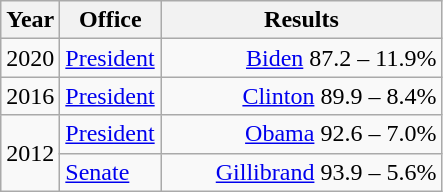<table class=wikitable>
<tr>
<th width="30">Year</th>
<th width="60">Office</th>
<th width="180">Results</th>
</tr>
<tr>
<td>2020</td>
<td><a href='#'>President</a></td>
<td align="right" ><a href='#'>Biden</a> 87.2 – 11.9%</td>
</tr>
<tr>
<td>2016</td>
<td><a href='#'>President</a></td>
<td align="right" ><a href='#'>Clinton</a> 89.9 – 8.4%</td>
</tr>
<tr>
<td rowspan="2">2012</td>
<td><a href='#'>President</a></td>
<td align="right" ><a href='#'>Obama</a> 92.6 – 7.0%</td>
</tr>
<tr>
<td><a href='#'>Senate</a></td>
<td align="right" ><a href='#'>Gillibrand</a> 93.9 – 5.6%</td>
</tr>
</table>
